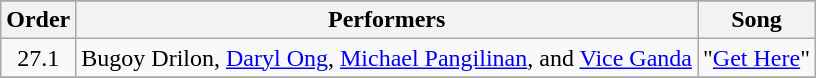<table class="wikitable" style="text-align:center; width:auto;">
<tr>
</tr>
<tr>
<th scope="col">Order</th>
<th scope="col">Performers</th>
<th scope="col">Song</th>
</tr>
<tr>
<td>27.1</td>
<td>Bugoy Drilon, <a href='#'>Daryl Ong</a>, <a href='#'>Michael Pangilinan</a>, and <a href='#'>Vice Ganda</a></td>
<td>"<a href='#'>Get Here</a>"</td>
</tr>
<tr>
</tr>
</table>
